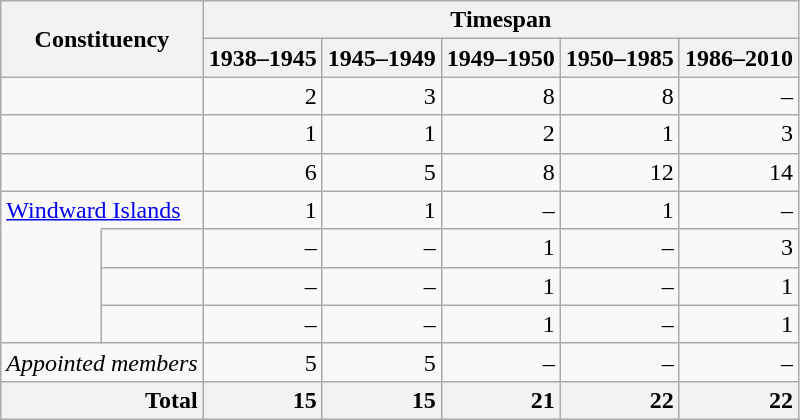<table class="wikitable">
<tr>
<th colspan="2" rowspan="2">Constituency</th>
<th colspan="5">Timespan</th>
</tr>
<tr>
<th>1938–1945</th>
<th>1945–1949</th>
<th>1949–1950</th>
<th>1950–1985</th>
<th>1986–2010</th>
</tr>
<tr>
<td colspan="2"></td>
<td style="text-align:right">2</td>
<td style="text-align:right">3</td>
<td style="text-align:right">8</td>
<td style="text-align:right">8</td>
<td style="text-align:right">–</td>
</tr>
<tr>
<td colspan="2"></td>
<td style="text-align:right">1</td>
<td style="text-align:right">1</td>
<td style="text-align:right">2</td>
<td style="text-align:right">1</td>
<td style="text-align:right">3</td>
</tr>
<tr>
<td colspan="2"></td>
<td style="text-align:right">6</td>
<td style="text-align:right">5</td>
<td style="text-align:right">8</td>
<td style="text-align:right">12</td>
<td style="text-align:right">14</td>
</tr>
<tr>
<td scope="rowgroup" colspan="2"><a href='#'>Windward Islands</a></td>
<td style="text-align:right">1</td>
<td style="text-align:right">1</td>
<td style="text-align:right">–</td>
<td style="text-align:right">1</td>
<td style="text-align:right">–</td>
</tr>
<tr>
<td rowspan="3" style="border-top:hidden"></td>
<td></td>
<td style="text-align:right">–</td>
<td style="text-align:right">–</td>
<td style="text-align:right">1</td>
<td style="text-align:right">–</td>
<td style="text-align:right">3</td>
</tr>
<tr>
<td></td>
<td style="text-align:right">–</td>
<td style="text-align:right">–</td>
<td style="text-align:right">1</td>
<td style="text-align:right">–</td>
<td style="text-align:right">1</td>
</tr>
<tr>
<td></td>
<td style="text-align:right">–</td>
<td style="text-align:right">–</td>
<td style="text-align:right">1</td>
<td style="text-align:right">–</td>
<td style="text-align:right">1</td>
</tr>
<tr>
<td colspan="2"><em>Appointed members</em></td>
<td style="text-align:right">5</td>
<td style="text-align:right">5</td>
<td style="text-align:right">–</td>
<td style="text-align:right">–</td>
<td style="text-align:right">–</td>
</tr>
<tr>
<th colspan="2" style="text-align:right"><strong>Total</strong></th>
<th style="text-align:right">15</th>
<th style="text-align:right">15</th>
<th style="text-align:right">21</th>
<th style="text-align:right">22</th>
<th style="text-align:right">22</th>
</tr>
</table>
